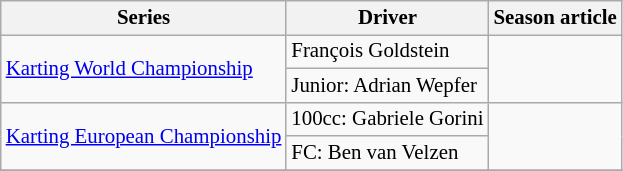<table class="wikitable" style="font-size: 87%;">
<tr>
<th>Series</th>
<th>Driver</th>
<th>Season article</th>
</tr>
<tr>
<td rowspan=2><a href='#'>Karting World Championship</a></td>
<td> François Goldstein</td>
<td rowspan=2></td>
</tr>
<tr>
<td>Junior:  Adrian Wepfer</td>
</tr>
<tr>
<td rowspan=2><a href='#'>Karting European Championship</a></td>
<td>100cc:  Gabriele Gorini</td>
<td rowspan=2></td>
</tr>
<tr>
<td>FC:  Ben van Velzen</td>
</tr>
<tr>
</tr>
</table>
